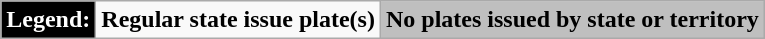<table class="wikitable">
<tr>
<td style="background: black; color: white;"><strong>Legend:</strong></td>
<td><strong>Regular state issue plate(s)</strong></td>
<td style="background:#BFBFBF";><strong>No plates issued by state or territory</strong></td>
</tr>
</table>
